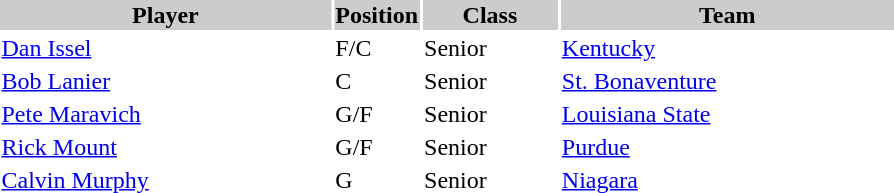<table style="width:600px" "border:'1' 'solid' 'gray'">
<tr>
<th style="background:#CCCCCC;width:40%">Player</th>
<th style="background:#CCCCCC;width:4%">Position</th>
<th style="background:#CCCCCC;width:16%">Class</th>
<th style="background:#CCCCCC;width:40%">Team</th>
</tr>
<tr>
<td><a href='#'>Dan Issel</a></td>
<td>F/C</td>
<td>Senior</td>
<td><a href='#'>Kentucky</a></td>
</tr>
<tr>
<td><a href='#'>Bob Lanier</a></td>
<td>C</td>
<td>Senior</td>
<td><a href='#'>St. Bonaventure</a></td>
</tr>
<tr>
<td><a href='#'>Pete Maravich</a></td>
<td>G/F</td>
<td>Senior</td>
<td><a href='#'>Louisiana State</a></td>
</tr>
<tr>
<td><a href='#'>Rick Mount</a></td>
<td>G/F</td>
<td>Senior</td>
<td><a href='#'>Purdue</a></td>
</tr>
<tr>
<td><a href='#'>Calvin Murphy</a></td>
<td>G</td>
<td>Senior</td>
<td><a href='#'>Niagara</a></td>
</tr>
</table>
